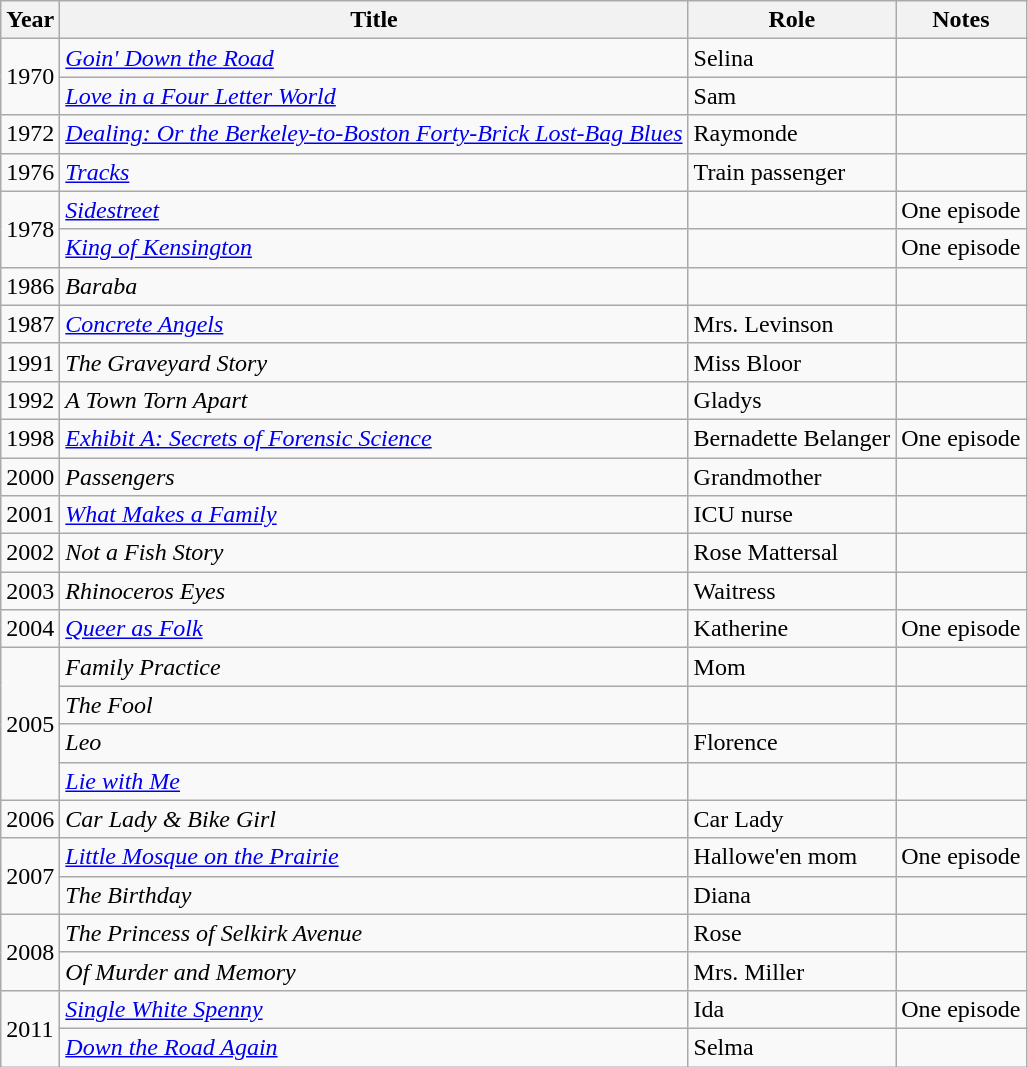<table class="wikitable sortable">
<tr>
<th>Year</th>
<th>Title</th>
<th>Role</th>
<th class="unsortable">Notes</th>
</tr>
<tr>
<td rowspan=2>1970</td>
<td><em><a href='#'>Goin' Down the Road</a></em></td>
<td>Selina</td>
<td></td>
</tr>
<tr>
<td><em><a href='#'>Love in a Four Letter World</a></em></td>
<td>Sam</td>
<td></td>
</tr>
<tr>
<td>1972</td>
<td><em><a href='#'>Dealing: Or the Berkeley-to-Boston Forty-Brick Lost-Bag Blues</a></em></td>
<td>Raymonde</td>
<td></td>
</tr>
<tr>
<td>1976</td>
<td><em><a href='#'>Tracks</a></em></td>
<td>Train passenger</td>
<td></td>
</tr>
<tr>
<td rowspan=2>1978</td>
<td><em><a href='#'>Sidestreet</a></em></td>
<td></td>
<td>One episode</td>
</tr>
<tr>
<td><em><a href='#'>King of Kensington</a></em></td>
<td></td>
<td>One episode</td>
</tr>
<tr>
<td>1986</td>
<td><em>Baraba</em></td>
<td></td>
<td></td>
</tr>
<tr>
<td>1987</td>
<td><em><a href='#'>Concrete Angels</a></em></td>
<td>Mrs. Levinson</td>
<td></td>
</tr>
<tr>
<td>1991</td>
<td data-sort-value="Graveyard Story, The"><em>The Graveyard Story</em></td>
<td>Miss Bloor</td>
<td></td>
</tr>
<tr>
<td>1992</td>
<td data-sort-value="Town Torn Apart, A"><em>A Town Torn Apart</em></td>
<td>Gladys</td>
<td></td>
</tr>
<tr>
<td>1998</td>
<td><em><a href='#'>Exhibit A: Secrets of Forensic Science</a></em></td>
<td>Bernadette Belanger</td>
<td>One episode</td>
</tr>
<tr>
<td>2000</td>
<td><em>Passengers</em></td>
<td>Grandmother</td>
<td></td>
</tr>
<tr>
<td>2001</td>
<td><em><a href='#'>What Makes a Family</a></em></td>
<td>ICU nurse</td>
<td></td>
</tr>
<tr>
<td>2002</td>
<td><em>Not a Fish Story</em></td>
<td>Rose Mattersal</td>
<td></td>
</tr>
<tr>
<td>2003</td>
<td><em>Rhinoceros Eyes</em></td>
<td>Waitress</td>
<td></td>
</tr>
<tr>
<td>2004</td>
<td><em><a href='#'>Queer as Folk</a></em></td>
<td>Katherine</td>
<td>One episode</td>
</tr>
<tr>
<td rowspan=4>2005</td>
<td><em>Family Practice</em></td>
<td>Mom</td>
<td></td>
</tr>
<tr>
<td data-sort-value="Fool, The"><em>The Fool</em></td>
<td></td>
<td></td>
</tr>
<tr>
<td><em>Leo</em></td>
<td>Florence</td>
<td></td>
</tr>
<tr>
<td><em><a href='#'>Lie with Me</a></em></td>
<td></td>
<td></td>
</tr>
<tr>
<td>2006</td>
<td><em>Car Lady & Bike Girl</em></td>
<td>Car Lady</td>
<td></td>
</tr>
<tr>
<td rowspan=2>2007</td>
<td><em><a href='#'>Little Mosque on the Prairie</a></em></td>
<td>Hallowe'en mom</td>
<td>One episode</td>
</tr>
<tr>
<td data-sort-value="Birthday, The"><em>The Birthday</em></td>
<td>Diana</td>
<td></td>
</tr>
<tr>
<td rowspan=2>2008</td>
<td data-sort-value="Princess of Selkirk Avenue, The"><em>The Princess of Selkirk Avenue</em></td>
<td>Rose</td>
<td></td>
</tr>
<tr>
<td><em>Of Murder and Memory</em></td>
<td>Mrs. Miller</td>
<td></td>
</tr>
<tr>
<td rowspan=2>2011</td>
<td><em><a href='#'>Single White Spenny</a></em></td>
<td>Ida</td>
<td>One episode</td>
</tr>
<tr>
<td><em><a href='#'>Down the Road Again</a></em></td>
<td>Selma</td>
<td></td>
</tr>
</table>
